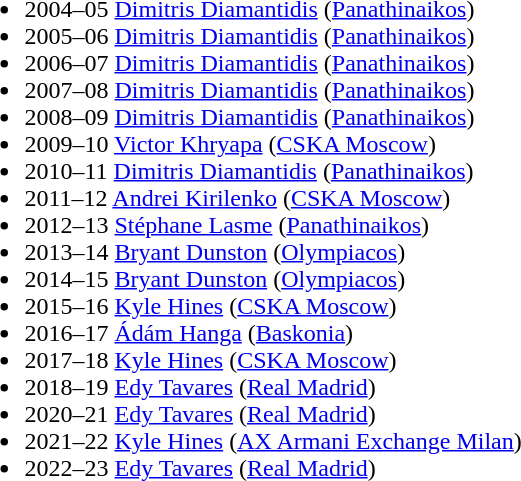<table>
<tr style="vertical-align: top;">
<td><br><ul><li>2004–05  <a href='#'>Dimitris Diamantidis</a> (<a href='#'>Panathinaikos</a>)</li><li>2005–06  <a href='#'>Dimitris Diamantidis</a> (<a href='#'>Panathinaikos</a>)</li><li>2006–07  <a href='#'>Dimitris Diamantidis</a> (<a href='#'>Panathinaikos</a>)</li><li>2007–08  <a href='#'>Dimitris Diamantidis</a> (<a href='#'>Panathinaikos</a>)</li><li>2008–09  <a href='#'>Dimitris Diamantidis</a> (<a href='#'>Panathinaikos</a>)</li><li>2009–10  <a href='#'>Victor Khryapa</a> (<a href='#'>CSKA Moscow</a>)</li><li>2010–11  <a href='#'>Dimitris Diamantidis</a> (<a href='#'>Panathinaikos</a>)</li><li>2011–12  <a href='#'>Andrei Kirilenko</a> (<a href='#'>CSKA Moscow</a>)</li><li>2012–13  <a href='#'>Stéphane Lasme</a> (<a href='#'>Panathinaikos</a>)</li><li>2013–14  <a href='#'>Bryant Dunston</a> (<a href='#'>Olympiacos</a>)</li><li>2014–15  <a href='#'>Bryant Dunston</a> (<a href='#'>Olympiacos</a>)</li><li>2015–16  <a href='#'>Kyle Hines</a> (<a href='#'>CSKA Moscow</a>)</li><li>2016–17  <a href='#'>Ádám Hanga</a> (<a href='#'>Baskonia</a>)</li><li>2017–18  <a href='#'>Kyle Hines</a> (<a href='#'>CSKA Moscow</a>)</li><li>2018–19  <a href='#'>Edy Tavares</a> (<a href='#'>Real Madrid</a>)</li><li>2020–21  <a href='#'>Edy Tavares</a> (<a href='#'>Real Madrid</a>)</li><li>2021–22  <a href='#'>Kyle Hines</a> (<a href='#'>AX Armani Exchange Milan</a>)</li><li>2022–23  <a href='#'>Edy Tavares</a> (<a href='#'>Real Madrid</a>)</li></ul></td>
</tr>
</table>
